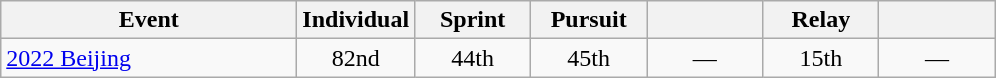<table class="wikitable" style="text-align: center;">
<tr ">
<th style="width:190px;">Event</th>
<th style="width:70px;">Individual</th>
<th style="width:70px;">Sprint</th>
<th style="width:70px;">Pursuit</th>
<th style="width:70px;"></th>
<th style="width:70px;">Relay</th>
<th style="width:70px;"></th>
</tr>
<tr>
<td align=left> <a href='#'>2022 Beijing</a></td>
<td>82nd</td>
<td>44th</td>
<td>45th</td>
<td>—</td>
<td>15th</td>
<td>—</td>
</tr>
</table>
